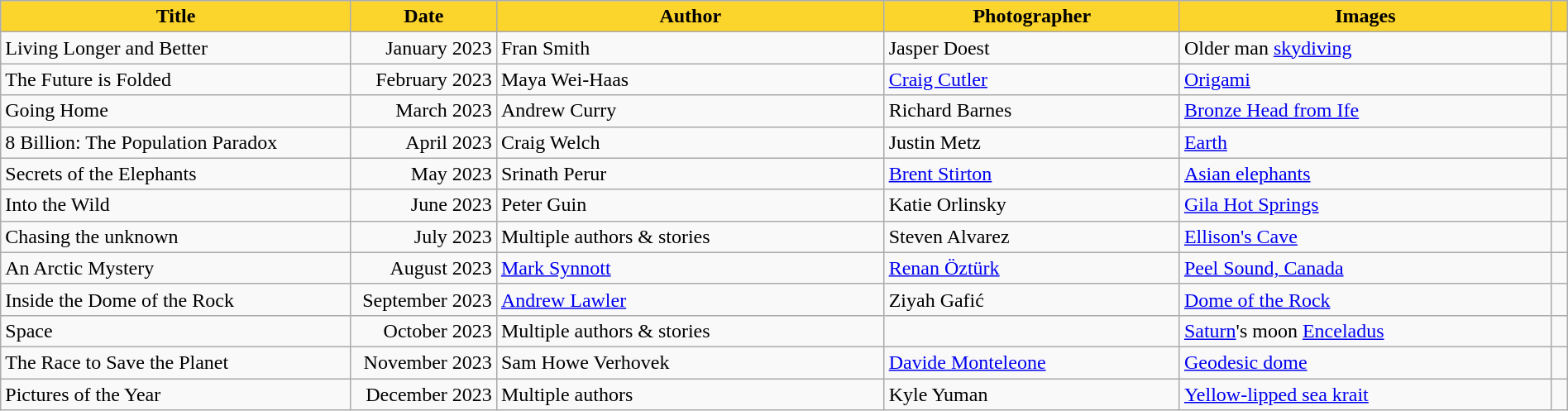<table class="wikitable sortable" style="width:100%">
<tr>
<th scope="col" class="unsortable" style="background-color:#fbd42c;" width=275px>Title</th>
<th scope="col" style="background-color:#fbd42c;" width=110>Date</th>
<th scope="col" style="background-color:#fbd42c;">Author</th>
<th scope="col" style="background-color:#fbd42c;">Photographer</th>
<th scope="col" class="unsortable" style="background-color:#fbd42c;">Images</th>
<th scope="col" class="unsortable" style="background-color:#fbd42c;"></th>
</tr>
<tr>
<td scope="row">Living Longer and Better</td>
<td style="text-align:right;" data-sort-value="01/2023">January 2023</td>
<td>Fran Smith</td>
<td>Jasper Doest</td>
<td>Older man <a href='#'>skydiving</a></td>
<td></td>
</tr>
<tr>
<td scope="row">The Future is Folded</td>
<td style="text-align:right;" data-sort-value="02/2023">February 2023</td>
<td>Maya Wei-Haas</td>
<td><a href='#'>Craig Cutler</a></td>
<td><a href='#'>Origami</a></td>
<td></td>
</tr>
<tr>
<td scope="row">Going Home</td>
<td style="text-align:right;" data-sort-value="03/2023">March 2023</td>
<td>Andrew Curry</td>
<td>Richard Barnes</td>
<td><a href='#'>Bronze Head from Ife</a></td>
<td></td>
</tr>
<tr>
<td scope="row">8 Billion: The Population Paradox</td>
<td style="text-align:right;" data-sort-value="04/2023">April 2023</td>
<td>Craig Welch</td>
<td>Justin Metz</td>
<td><a href='#'>Earth</a></td>
<td></td>
</tr>
<tr>
<td scope="row">Secrets of the Elephants</td>
<td style="text-align:right;" data-sort-value="05/2023">May 2023</td>
<td>Srinath Perur</td>
<td><a href='#'>Brent Stirton</a></td>
<td><a href='#'>Asian elephants</a></td>
<td></td>
</tr>
<tr>
<td scope="row">Into the Wild</td>
<td style="text-align:right;" data-sort-value="06/2023">June 2023</td>
<td>Peter Guin</td>
<td>Katie Orlinsky</td>
<td><a href='#'>Gila Hot Springs</a></td>
<td></td>
</tr>
<tr>
<td scope="row">Chasing the unknown</td>
<td style="text-align:right;" data-sort-value="07/2023">July 2023</td>
<td>Multiple authors & stories</td>
<td>Steven Alvarez</td>
<td><a href='#'>Ellison's Cave</a></td>
<td></td>
</tr>
<tr>
<td scope="row">An Arctic Mystery</td>
<td style="text-align:right;" data-sort-value="08/2023">August 2023</td>
<td><a href='#'>Mark Synnott</a></td>
<td><a href='#'>Renan Öztürk</a></td>
<td><a href='#'>Peel Sound, Canada</a></td>
<td></td>
</tr>
<tr>
<td scope="row">Inside the Dome of the Rock</td>
<td style="text-align:right;" data-sort-value="09/2023">September 2023</td>
<td><a href='#'>Andrew Lawler</a></td>
<td>Ziyah Gafić</td>
<td><a href='#'>Dome of the Rock</a></td>
<td></td>
</tr>
<tr>
<td scope="row">Space</td>
<td style="text-align:right;" data-sort-value="10/2023">October 2023</td>
<td>Multiple authors & stories</td>
<td></td>
<td><a href='#'>Saturn</a>'s moon <a href='#'>Enceladus</a></td>
<td></td>
</tr>
<tr>
<td scope="row">The Race to Save the Planet</td>
<td style="text-align:right;" data-sort-value="11/2023">November 2023</td>
<td>Sam Howe Verhovek</td>
<td><a href='#'>Davide Monteleone</a></td>
<td><a href='#'>Geodesic dome</a></td>
<td></td>
</tr>
<tr>
<td scope="row">Pictures of the Year</td>
<td style="text-align:right;" data-sort-value="12/2023">December 2023</td>
<td>Multiple authors</td>
<td>Kyle Yuman</td>
<td><a href='#'>Yellow-lipped sea krait</a></td>
<td></td>
</tr>
</table>
